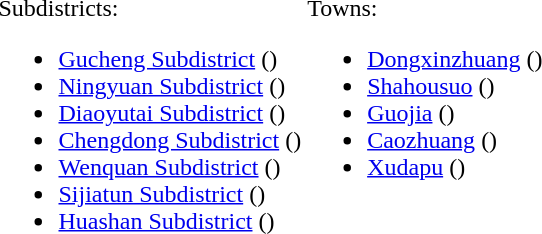<table>
<tr>
<td valign=top><br>Subdistricts:<ul><li><a href='#'>Gucheng Subdistrict</a> ()</li><li><a href='#'>Ningyuan Subdistrict</a> ()</li><li><a href='#'>Diaoyutai Subdistrict</a> ()</li><li><a href='#'>Chengdong Subdistrict</a> ()</li><li><a href='#'>Wenquan Subdistrict</a> ()</li><li><a href='#'>Sijiatun Subdistrict</a> ()</li><li><a href='#'>Huashan Subdistrict</a> ()</li></ul></td>
<td valign=top><br>Towns:<ul><li><a href='#'>Dongxinzhuang</a> ()</li><li><a href='#'>Shahousuo</a> ()</li><li><a href='#'>Guojia</a> ()</li><li><a href='#'>Caozhuang</a> ()</li><li><a href='#'>Xudapu</a> ()</li></ul></td>
</tr>
</table>
